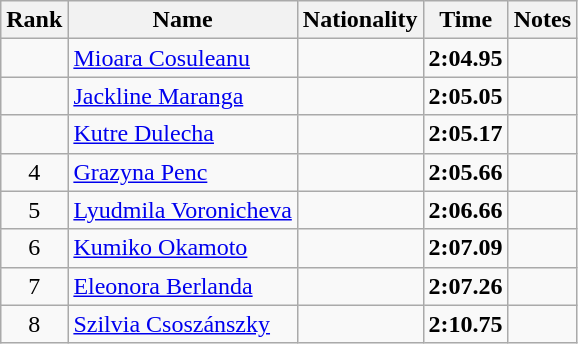<table class="wikitable sortable" style="text-align:center">
<tr>
<th>Rank</th>
<th>Name</th>
<th>Nationality</th>
<th>Time</th>
<th>Notes</th>
</tr>
<tr>
<td></td>
<td align=left><a href='#'>Mioara Cosuleanu</a></td>
<td align=left></td>
<td><strong>2:04.95</strong></td>
<td></td>
</tr>
<tr>
<td></td>
<td align=left><a href='#'>Jackline Maranga</a></td>
<td align=left></td>
<td><strong>2:05.05</strong></td>
<td></td>
</tr>
<tr>
<td></td>
<td align=left><a href='#'>Kutre Dulecha</a></td>
<td align=left></td>
<td><strong>2:05.17</strong></td>
<td></td>
</tr>
<tr>
<td>4</td>
<td align=left><a href='#'>Grazyna Penc</a></td>
<td align=left></td>
<td><strong>2:05.66</strong></td>
<td></td>
</tr>
<tr>
<td>5</td>
<td align=left><a href='#'>Lyudmila Voronicheva</a></td>
<td align=left></td>
<td><strong>2:06.66</strong></td>
<td></td>
</tr>
<tr>
<td>6</td>
<td align=left><a href='#'>Kumiko Okamoto</a></td>
<td align=left></td>
<td><strong>2:07.09</strong></td>
<td></td>
</tr>
<tr>
<td>7</td>
<td align=left><a href='#'>Eleonora Berlanda</a></td>
<td align=left></td>
<td><strong>2:07.26</strong></td>
<td></td>
</tr>
<tr>
<td>8</td>
<td align=left><a href='#'>Szilvia Csoszánszky</a></td>
<td align=left></td>
<td><strong>2:10.75</strong></td>
<td></td>
</tr>
</table>
